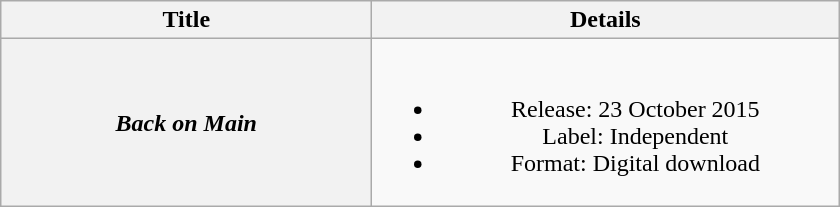<table class="wikitable plainrowheaders" style="text-align:center">
<tr>
<th scope="col" style="width:15em;">Title</th>
<th scope="col" style="width:19em;">Details</th>
</tr>
<tr>
<th scope="row"><em>Back on Main</em></th>
<td><br><ul><li>Release: 23 October 2015</li><li>Label: Independent</li><li>Format: Digital download</li></ul></td>
</tr>
</table>
